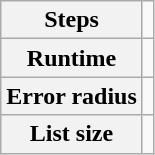<table class="wikitable">
<tr>
<th>Steps</th>
<td></td>
</tr>
<tr>
<th>Runtime</th>
<td></td>
</tr>
<tr>
<th>Error radius</th>
<td></td>
</tr>
<tr>
<th>List size</th>
<td></td>
</tr>
</table>
